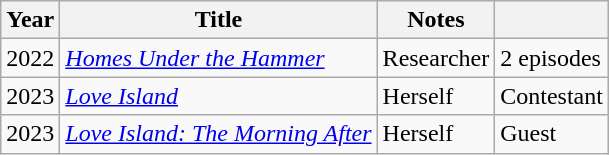<table class="wikitable">
<tr>
<th>Year</th>
<th>Title</th>
<th>Notes</th>
<th></th>
</tr>
<tr>
<td>2022</td>
<td><em><a href='#'>Homes Under the Hammer</a></em></td>
<td>Researcher</td>
<td>2 episodes</td>
</tr>
<tr>
<td>2023</td>
<td><em><a href='#'>Love Island</a></em></td>
<td>Herself</td>
<td>Contestant</td>
</tr>
<tr>
<td>2023</td>
<td><em><a href='#'>Love Island: The Morning After</a></em></td>
<td>Herself</td>
<td>Guest</td>
</tr>
</table>
